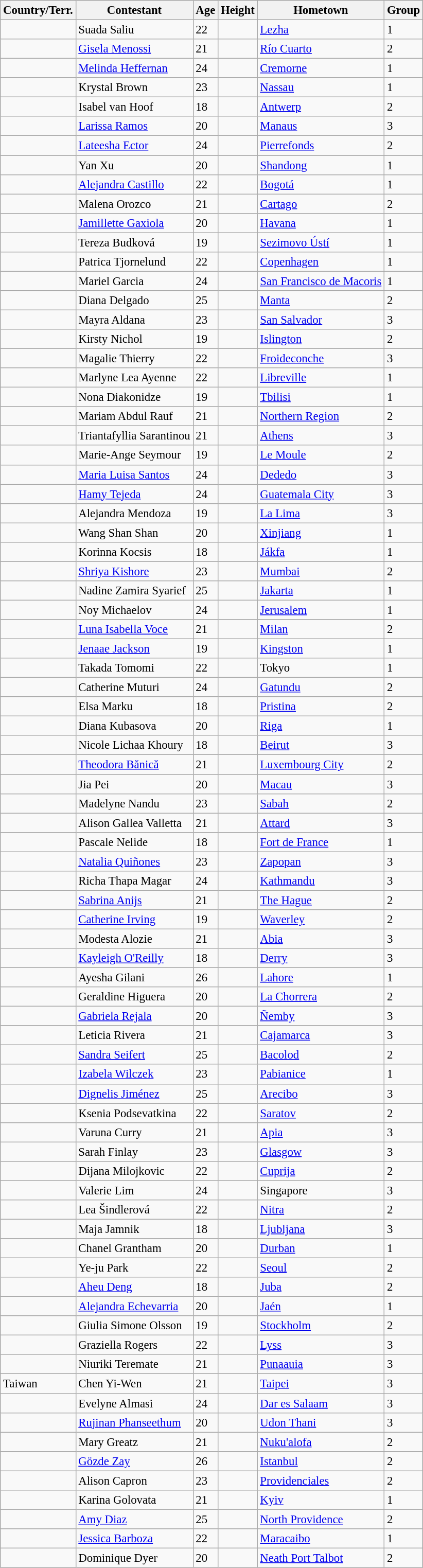<table class="wikitable sortable" style="font-size:95%;">
<tr>
<th>Country/Terr.</th>
<th>Contestant</th>
<th>Age</th>
<th>Height</th>
<th>Hometown</th>
<th>Group</th>
</tr>
<tr>
<td></td>
<td>Suada Saliu</td>
<td>22</td>
<td></td>
<td><a href='#'>Lezha</a></td>
<td>1</td>
</tr>
<tr>
<td></td>
<td><a href='#'>Gisela Menossi</a></td>
<td>21</td>
<td></td>
<td><a href='#'>Río Cuarto</a></td>
<td>2</td>
</tr>
<tr>
<td></td>
<td><a href='#'>Melinda Heffernan</a></td>
<td>24</td>
<td></td>
<td><a href='#'>Cremorne</a></td>
<td>1</td>
</tr>
<tr>
<td></td>
<td>Krystal Brown</td>
<td>23</td>
<td></td>
<td><a href='#'>Nassau</a></td>
<td>1</td>
</tr>
<tr>
<td></td>
<td>Isabel van Hoof</td>
<td>18</td>
<td></td>
<td><a href='#'>Antwerp</a></td>
<td>2</td>
</tr>
<tr>
<td></td>
<td><a href='#'>Larissa Ramos</a></td>
<td>20</td>
<td></td>
<td><a href='#'>Manaus</a></td>
<td>3</td>
</tr>
<tr>
<td></td>
<td><a href='#'>Lateesha Ector</a></td>
<td>24</td>
<td></td>
<td><a href='#'>Pierrefonds</a></td>
<td>2</td>
</tr>
<tr>
<td></td>
<td>Yan Xu</td>
<td>20</td>
<td></td>
<td><a href='#'>Shandong</a></td>
<td>1</td>
</tr>
<tr>
<td></td>
<td><a href='#'>Alejandra Castillo</a></td>
<td>22</td>
<td></td>
<td><a href='#'>Bogotá</a></td>
<td>1</td>
</tr>
<tr>
<td></td>
<td>Malena Orozco</td>
<td>21</td>
<td></td>
<td><a href='#'>Cartago</a></td>
<td>2</td>
</tr>
<tr>
<td></td>
<td><a href='#'>Jamillette Gaxiola</a></td>
<td>20</td>
<td></td>
<td><a href='#'>Havana</a></td>
<td>1</td>
</tr>
<tr>
<td></td>
<td>Tereza Budková</td>
<td>19</td>
<td></td>
<td><a href='#'>Sezimovo Ústí</a></td>
<td>1</td>
</tr>
<tr>
<td></td>
<td>Patrica Tjornelund</td>
<td>22</td>
<td></td>
<td><a href='#'>Copenhagen</a></td>
<td>1</td>
</tr>
<tr>
<td></td>
<td>Mariel Garcia</td>
<td>24</td>
<td></td>
<td><a href='#'>San Francisco de Macoris</a></td>
<td>1</td>
</tr>
<tr>
<td></td>
<td>Diana Delgado</td>
<td>25</td>
<td></td>
<td><a href='#'>Manta</a></td>
<td>2</td>
</tr>
<tr>
<td></td>
<td>Mayra Aldana</td>
<td>23</td>
<td></td>
<td><a href='#'>San Salvador</a></td>
<td>3</td>
</tr>
<tr>
<td></td>
<td>Kirsty Nichol</td>
<td>19</td>
<td></td>
<td><a href='#'>Islington</a></td>
<td>2</td>
</tr>
<tr>
<td></td>
<td>Magalie Thierry</td>
<td>22</td>
<td></td>
<td><a href='#'>Froideconche</a></td>
<td>3</td>
</tr>
<tr>
<td></td>
<td>Marlyne Lea Ayenne</td>
<td>22</td>
<td></td>
<td><a href='#'>Libreville</a></td>
<td>1</td>
</tr>
<tr>
<td></td>
<td>Nona Diakonidze</td>
<td>19</td>
<td></td>
<td><a href='#'>Tbilisi</a></td>
<td>1</td>
</tr>
<tr>
<td></td>
<td>Mariam Abdul Rauf</td>
<td>21</td>
<td></td>
<td><a href='#'>Northern Region</a></td>
<td>2</td>
</tr>
<tr>
<td></td>
<td>Triantafyllia Sarantinou</td>
<td>21</td>
<td></td>
<td><a href='#'>Athens</a></td>
<td>3</td>
</tr>
<tr>
<td></td>
<td>Marie-Ange Seymour</td>
<td>19</td>
<td></td>
<td><a href='#'>Le Moule</a></td>
<td>2</td>
</tr>
<tr>
<td></td>
<td><a href='#'>Maria Luisa Santos</a></td>
<td>24</td>
<td></td>
<td><a href='#'>Dededo</a></td>
<td>3</td>
</tr>
<tr>
<td></td>
<td><a href='#'>Hamy Tejeda</a></td>
<td>24</td>
<td></td>
<td><a href='#'>Guatemala City</a></td>
<td>3</td>
</tr>
<tr>
<td></td>
<td>Alejandra Mendoza</td>
<td>19</td>
<td></td>
<td><a href='#'>La Lima</a></td>
<td>3</td>
</tr>
<tr>
<td></td>
<td>Wang Shan Shan</td>
<td>20</td>
<td></td>
<td><a href='#'>Xinjiang</a></td>
<td>1</td>
</tr>
<tr>
<td></td>
<td>Korinna Kocsis</td>
<td>18</td>
<td></td>
<td><a href='#'>Jákfa</a></td>
<td>1</td>
</tr>
<tr>
<td></td>
<td><a href='#'>Shriya Kishore</a></td>
<td>23</td>
<td></td>
<td><a href='#'>Mumbai</a></td>
<td>2</td>
</tr>
<tr>
<td></td>
<td>Nadine Zamira Syarief</td>
<td>25</td>
<td></td>
<td><a href='#'>Jakarta</a></td>
<td>1</td>
</tr>
<tr>
<td></td>
<td>Noy Michaelov</td>
<td>24</td>
<td></td>
<td><a href='#'>Jerusalem</a></td>
<td>1</td>
</tr>
<tr>
<td></td>
<td><a href='#'>Luna Isabella Voce</a></td>
<td>21</td>
<td></td>
<td><a href='#'>Milan</a></td>
<td>2</td>
</tr>
<tr>
<td></td>
<td><a href='#'>Jenaae Jackson</a></td>
<td>19</td>
<td></td>
<td><a href='#'>Kingston</a></td>
<td>1</td>
</tr>
<tr>
<td></td>
<td>Takada Tomomi</td>
<td>22</td>
<td></td>
<td>Tokyo</td>
<td>1</td>
</tr>
<tr>
<td></td>
<td>Catherine Muturi</td>
<td>24</td>
<td></td>
<td><a href='#'>Gatundu</a></td>
<td>2</td>
</tr>
<tr>
<td></td>
<td>Elsa Marku</td>
<td>18</td>
<td></td>
<td><a href='#'>Pristina</a></td>
<td>2</td>
</tr>
<tr>
<td></td>
<td>Diana Kubasova</td>
<td>20</td>
<td></td>
<td><a href='#'>Riga</a></td>
<td>1</td>
</tr>
<tr>
<td></td>
<td>Nicole Lichaa Khoury</td>
<td>18</td>
<td></td>
<td><a href='#'>Beirut</a></td>
<td>3</td>
</tr>
<tr>
<td></td>
<td><a href='#'>Theodora Bănică</a></td>
<td>21</td>
<td></td>
<td><a href='#'>Luxembourg City</a></td>
<td>2</td>
</tr>
<tr>
<td></td>
<td>Jia Pei</td>
<td>20</td>
<td></td>
<td><a href='#'>Macau</a></td>
<td>3</td>
</tr>
<tr>
<td></td>
<td>Madelyne Nandu</td>
<td>23</td>
<td></td>
<td><a href='#'>Sabah</a></td>
<td>2</td>
</tr>
<tr>
<td></td>
<td>Alison Gallea Valletta</td>
<td>21</td>
<td></td>
<td><a href='#'>Attard</a></td>
<td>3</td>
</tr>
<tr>
<td></td>
<td>Pascale Nelide</td>
<td>18</td>
<td></td>
<td><a href='#'>Fort de France</a></td>
<td>1</td>
</tr>
<tr>
<td></td>
<td><a href='#'>Natalia Quiñones</a></td>
<td>23</td>
<td></td>
<td><a href='#'>Zapopan</a></td>
<td>3</td>
</tr>
<tr>
<td></td>
<td>Richa Thapa Magar</td>
<td>24</td>
<td></td>
<td><a href='#'>Kathmandu</a></td>
<td>3</td>
</tr>
<tr>
<td></td>
<td><a href='#'>Sabrina Anijs</a></td>
<td>21</td>
<td></td>
<td><a href='#'>The Hague</a></td>
<td>2</td>
</tr>
<tr>
<td></td>
<td><a href='#'>Catherine Irving</a></td>
<td>19</td>
<td></td>
<td><a href='#'>Waverley</a></td>
<td>2</td>
</tr>
<tr>
<td></td>
<td>Modesta Alozie</td>
<td>21</td>
<td></td>
<td><a href='#'>Abia</a></td>
<td>3</td>
</tr>
<tr>
<td></td>
<td><a href='#'>Kayleigh O'Reilly</a></td>
<td>18</td>
<td></td>
<td><a href='#'>Derry</a></td>
<td>3</td>
</tr>
<tr>
<td></td>
<td>Ayesha Gilani</td>
<td>26</td>
<td></td>
<td><a href='#'>Lahore</a></td>
<td>1</td>
</tr>
<tr>
<td></td>
<td>Geraldine Higuera</td>
<td>20</td>
<td></td>
<td><a href='#'>La Chorrera</a></td>
<td>2</td>
</tr>
<tr>
<td></td>
<td><a href='#'>Gabriela Rejala</a></td>
<td>20</td>
<td></td>
<td><a href='#'>Ñemby</a></td>
<td>3</td>
</tr>
<tr>
<td></td>
<td>Leticia Rivera</td>
<td>21</td>
<td></td>
<td><a href='#'>Cajamarca</a></td>
<td>3</td>
</tr>
<tr>
<td></td>
<td><a href='#'>Sandra Seifert</a></td>
<td>25</td>
<td></td>
<td><a href='#'>Bacolod</a></td>
<td>2</td>
</tr>
<tr>
<td></td>
<td><a href='#'>Izabela Wilczek</a></td>
<td>23</td>
<td></td>
<td><a href='#'>Pabianice</a></td>
<td>1</td>
</tr>
<tr>
<td></td>
<td><a href='#'>Dignelis Jiménez</a></td>
<td>25</td>
<td></td>
<td><a href='#'>Arecibo</a></td>
<td>3</td>
</tr>
<tr>
<td></td>
<td>Ksenia Podsevatkina</td>
<td>22</td>
<td></td>
<td><a href='#'>Saratov</a></td>
<td>2</td>
</tr>
<tr>
<td></td>
<td>Varuna Curry</td>
<td>21</td>
<td></td>
<td><a href='#'>Apia</a></td>
<td>3</td>
</tr>
<tr>
<td></td>
<td>Sarah Finlay</td>
<td>23</td>
<td></td>
<td><a href='#'>Glasgow</a></td>
<td>3</td>
</tr>
<tr>
<td></td>
<td>Dijana Milojkovic</td>
<td>22</td>
<td></td>
<td><a href='#'>Cuprija</a></td>
<td>2</td>
</tr>
<tr>
<td></td>
<td>Valerie Lim</td>
<td>24</td>
<td></td>
<td>Singapore</td>
<td>3</td>
</tr>
<tr>
<td></td>
<td>Lea Šindlerová</td>
<td>22</td>
<td></td>
<td><a href='#'>Nitra</a></td>
<td>2</td>
</tr>
<tr>
<td></td>
<td>Maja Jamnik</td>
<td>18</td>
<td></td>
<td><a href='#'>Ljubljana</a></td>
<td>3</td>
</tr>
<tr>
<td></td>
<td>Chanel Grantham</td>
<td>20</td>
<td></td>
<td><a href='#'>Durban</a></td>
<td>1</td>
</tr>
<tr>
<td></td>
<td>Ye-ju Park</td>
<td>22</td>
<td></td>
<td><a href='#'>Seoul</a></td>
<td>2</td>
</tr>
<tr>
<td></td>
<td><a href='#'>Aheu Deng</a></td>
<td>18</td>
<td></td>
<td><a href='#'>Juba</a></td>
<td>2</td>
</tr>
<tr>
<td></td>
<td><a href='#'>Alejandra Echevarria</a></td>
<td>20</td>
<td></td>
<td><a href='#'>Jaén</a></td>
<td>1</td>
</tr>
<tr>
<td></td>
<td>Giulia Simone Olsson</td>
<td>19</td>
<td></td>
<td><a href='#'>Stockholm</a></td>
<td>2</td>
</tr>
<tr>
<td></td>
<td>Graziella Rogers</td>
<td>22</td>
<td></td>
<td><a href='#'>Lyss</a></td>
<td>3</td>
</tr>
<tr>
<td></td>
<td>Niuriki Teremate</td>
<td>21</td>
<td></td>
<td><a href='#'>Punaauia</a></td>
<td>3</td>
</tr>
<tr>
<td> Taiwan</td>
<td>Chen Yi-Wen</td>
<td>21</td>
<td></td>
<td><a href='#'>Taipei</a></td>
<td>3</td>
</tr>
<tr>
<td></td>
<td>Evelyne Almasi</td>
<td>24</td>
<td></td>
<td><a href='#'>Dar es Salaam</a></td>
<td>3</td>
</tr>
<tr>
<td></td>
<td><a href='#'>Rujinan Phanseethum</a></td>
<td>20</td>
<td></td>
<td><a href='#'>Udon Thani</a></td>
<td>3</td>
</tr>
<tr>
<td></td>
<td>Mary Greatz</td>
<td>21</td>
<td></td>
<td><a href='#'>Nuku'alofa</a></td>
<td>2</td>
</tr>
<tr>
<td></td>
<td><a href='#'>Gözde Zay</a></td>
<td>26</td>
<td></td>
<td><a href='#'>Istanbul</a></td>
<td>2</td>
</tr>
<tr>
<td></td>
<td>Alison Capron</td>
<td>23</td>
<td></td>
<td><a href='#'>Providenciales</a></td>
<td>2</td>
</tr>
<tr>
<td></td>
<td>Karina Golovata</td>
<td>21</td>
<td></td>
<td><a href='#'>Kyiv</a></td>
<td>1</td>
</tr>
<tr>
<td></td>
<td><a href='#'>Amy Diaz</a></td>
<td>25</td>
<td></td>
<td><a href='#'>North Providence</a></td>
<td>2</td>
</tr>
<tr>
<td></td>
<td><a href='#'>Jessica Barboza</a></td>
<td>22</td>
<td></td>
<td><a href='#'>Maracaibo</a></td>
<td>1</td>
</tr>
<tr>
<td></td>
<td>Dominique Dyer</td>
<td>20</td>
<td></td>
<td><a href='#'>Neath Port Talbot</a></td>
<td>2</td>
</tr>
</table>
